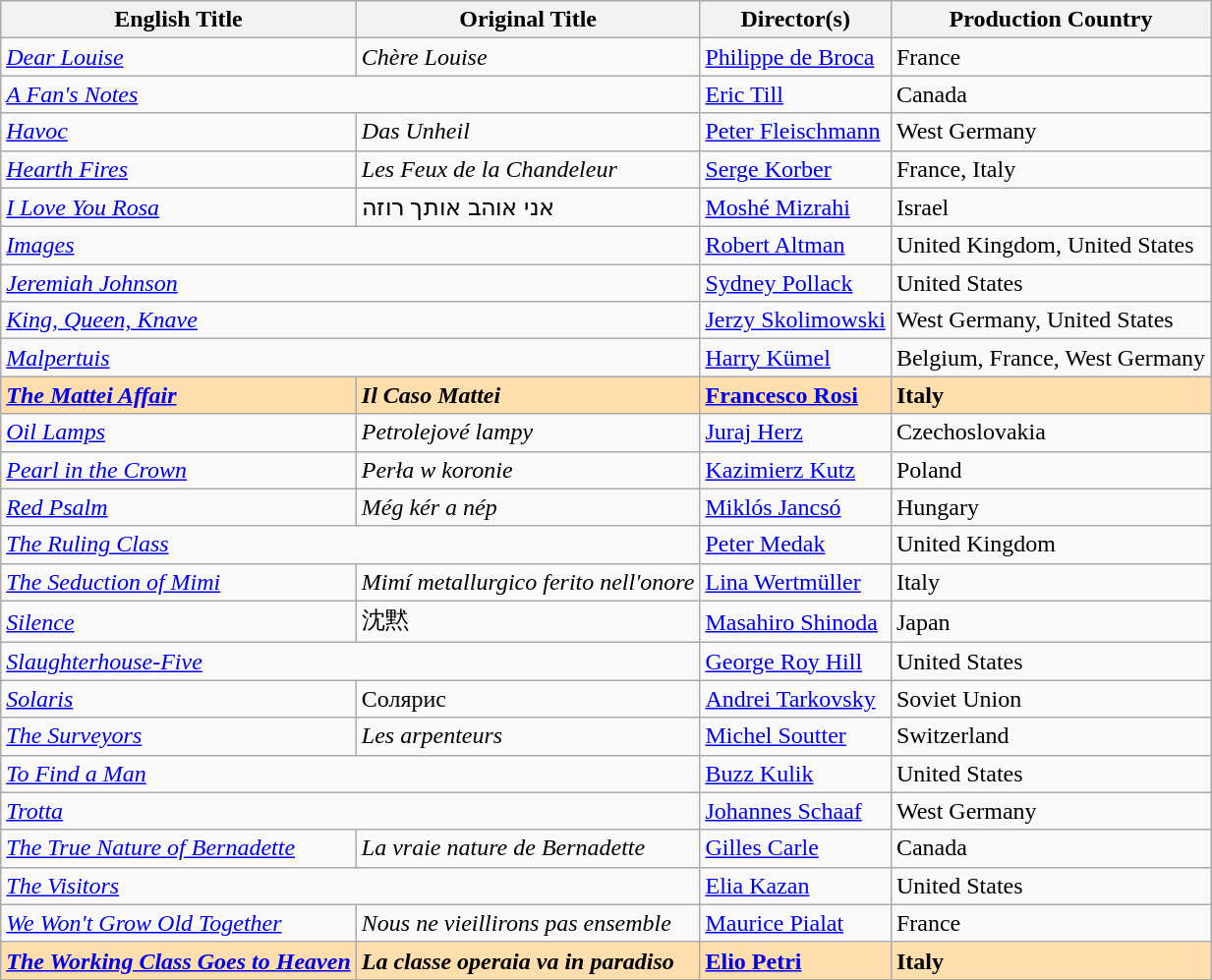<table class="wikitable">
<tr>
<th>English Title</th>
<th>Original Title</th>
<th>Director(s)</th>
<th>Production Country</th>
</tr>
<tr>
<td><em><a href='#'>Dear Louise</a></em></td>
<td><em>Chère Louise</em></td>
<td><a href='#'>Philippe de Broca</a></td>
<td>France</td>
</tr>
<tr>
<td colspan="2"><em><a href='#'>A Fan's Notes</a></em></td>
<td><a href='#'>Eric Till</a></td>
<td>Canada</td>
</tr>
<tr>
<td><em><a href='#'>Havoc</a></em></td>
<td><em>Das Unheil</em></td>
<td><a href='#'>Peter Fleischmann</a></td>
<td>West Germany</td>
</tr>
<tr>
<td><em><a href='#'>Hearth Fires</a></em></td>
<td><em>Les Feux de la Chandeleur</em></td>
<td><a href='#'>Serge Korber</a></td>
<td>France, Italy</td>
</tr>
<tr>
<td><em><a href='#'>I Love You Rosa</a></em></td>
<td>אני אוהב אותך רוזה</td>
<td><a href='#'>Moshé Mizrahi</a></td>
<td>Israel</td>
</tr>
<tr>
<td colspan="2"><em><a href='#'>Images</a></em></td>
<td><a href='#'>Robert Altman</a></td>
<td>United Kingdom, United States</td>
</tr>
<tr>
<td colspan="2"><em><a href='#'>Jeremiah Johnson</a></em></td>
<td><a href='#'>Sydney Pollack</a></td>
<td>United States</td>
</tr>
<tr>
<td colspan="2"><em><a href='#'>King, Queen, Knave</a></em></td>
<td><a href='#'>Jerzy Skolimowski</a></td>
<td>West Germany, United States</td>
</tr>
<tr>
<td colspan="2"><em><a href='#'>Malpertuis</a></em></td>
<td><a href='#'>Harry Kümel</a></td>
<td>Belgium, France, West Germany</td>
</tr>
<tr style="background:#FFDEAD;">
<td><strong><em><a href='#'>The Mattei Affair</a></em></strong></td>
<td><strong><em>Il Caso Mattei</em></strong></td>
<td><strong><a href='#'>Francesco Rosi</a></strong></td>
<td><strong>Italy</strong></td>
</tr>
<tr>
<td><em><a href='#'>Oil Lamps</a></em></td>
<td><em>Petrolejové lampy</em></td>
<td><a href='#'>Juraj Herz</a></td>
<td>Czechoslovakia</td>
</tr>
<tr>
<td><em><a href='#'>Pearl in the Crown</a></em></td>
<td><em>Perła w koronie</em></td>
<td><a href='#'>Kazimierz Kutz</a></td>
<td>Poland</td>
</tr>
<tr>
<td><em><a href='#'>Red Psalm</a></em></td>
<td><em>Még kér a nép</em></td>
<td><a href='#'>Miklós Jancsó</a></td>
<td>Hungary</td>
</tr>
<tr>
<td colspan="2"><em><a href='#'>The Ruling Class</a></em></td>
<td><a href='#'>Peter Medak</a></td>
<td>United Kingdom</td>
</tr>
<tr>
<td><em><a href='#'>The Seduction of Mimi</a></em></td>
<td><em>Mimí metallurgico ferito nell'onore</em></td>
<td><a href='#'>Lina Wertmüller</a></td>
<td>Italy</td>
</tr>
<tr>
<td><em><a href='#'>Silence</a></em></td>
<td>沈黙</td>
<td><a href='#'>Masahiro Shinoda</a></td>
<td>Japan</td>
</tr>
<tr>
<td colspan="2"><em><a href='#'>Slaughterhouse-Five</a></em></td>
<td><a href='#'>George Roy Hill</a></td>
<td>United States</td>
</tr>
<tr>
<td><em><a href='#'>Solaris</a></em></td>
<td>Солярис</td>
<td><a href='#'>Andrei Tarkovsky</a></td>
<td>Soviet Union</td>
</tr>
<tr>
<td><em><a href='#'>The Surveyors</a></em></td>
<td><em>Les arpenteurs</em></td>
<td><a href='#'>Michel Soutter</a></td>
<td>Switzerland</td>
</tr>
<tr>
<td colspan="2"><em><a href='#'>To Find a Man</a></em></td>
<td><a href='#'>Buzz Kulik</a></td>
<td>United States</td>
</tr>
<tr>
<td colspan="2"><em><a href='#'>Trotta</a></em></td>
<td><a href='#'>Johannes Schaaf</a></td>
<td>West Germany</td>
</tr>
<tr>
<td><em><a href='#'>The True Nature of Bernadette</a></em></td>
<td><em>La vraie nature de Bernadette</em></td>
<td><a href='#'>Gilles Carle</a></td>
<td>Canada</td>
</tr>
<tr>
<td colspan="2"><em><a href='#'>The Visitors</a></em></td>
<td><a href='#'>Elia Kazan</a></td>
<td>United States</td>
</tr>
<tr>
<td><em><a href='#'>We Won't Grow Old Together</a></em></td>
<td><em>Nous ne vieillirons pas ensemble</em></td>
<td><a href='#'>Maurice Pialat</a></td>
<td>France</td>
</tr>
<tr style="background:#FFDEAD;">
<td><strong><em><a href='#'>The Working Class Goes to Heaven</a></em></strong></td>
<td><strong><em>La classe operaia va in paradiso</em></strong></td>
<td><strong><a href='#'>Elio Petri</a></strong></td>
<td><strong>Italy</strong></td>
</tr>
</table>
